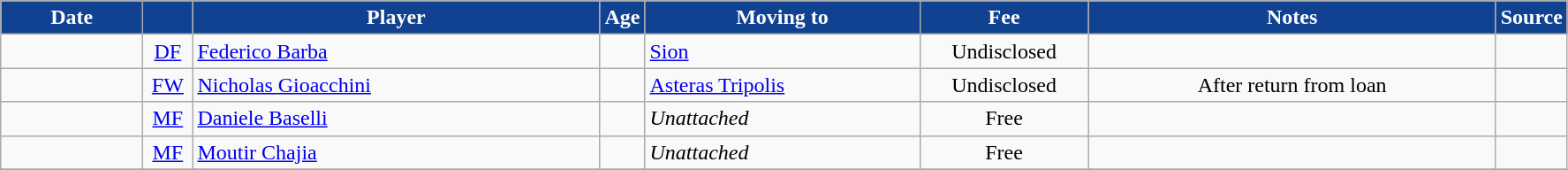<table class="wikitable">
<tr>
<th style="background:#114291; color:#FFFFFF; width:100px">Date</th>
<th style="background:#114291; color:#FFFFFF; width:30px"></th>
<th style="background:#114291; color:#FFFFFF; width:300px">Player</th>
<th style="background:#114291; color:#FFFFFF; width:20px">Age</th>
<th style="background:#114291; color:#FFFFFF; width:200px">Moving to</th>
<th style="background:#114291; color:#FFFFFF; width:120px">Fee</th>
<th style="background:#114291; color:#FFFFFF; width:300px" class="unsortable">Notes</th>
<th style="background:#114291; color:#FFFFFF; width:35px">Source</th>
</tr>
<tr>
<td></td>
<td align=center><a href='#'>DF</a></td>
<td> <a href='#'>Federico Barba</a></td>
<td align=center></td>
<td> <a href='#'>Sion</a></td>
<td align=center>Undisclosed</td>
<td align=center></td>
<td></td>
</tr>
<tr>
<td></td>
<td align=center><a href='#'>FW</a></td>
<td> <a href='#'>Nicholas Gioacchini</a></td>
<td align=center></td>
<td> <a href='#'>Asteras Tripolis</a></td>
<td align=center>Undisclosed</td>
<td align=center>After return from loan</td>
<td></td>
</tr>
<tr>
<td></td>
<td align=center><a href='#'>MF</a></td>
<td> <a href='#'>Daniele Baselli</a></td>
<td align=center></td>
<td><em>Unattached</em></td>
<td align=center>Free</td>
<td align=center></td>
<td></td>
</tr>
<tr>
<td></td>
<td align=center><a href='#'>MF</a></td>
<td> <a href='#'>Moutir Chajia</a></td>
<td align=center></td>
<td><em>Unattached</em></td>
<td align=center>Free</td>
<td align=center></td>
<td></td>
</tr>
<tr>
</tr>
</table>
